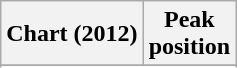<table class="wikitable sortable plainrowheaders">
<tr>
<th>Chart (2012)</th>
<th>Peak<br>position</th>
</tr>
<tr>
</tr>
<tr>
</tr>
<tr>
</tr>
<tr>
</tr>
<tr>
</tr>
<tr>
</tr>
<tr>
</tr>
</table>
